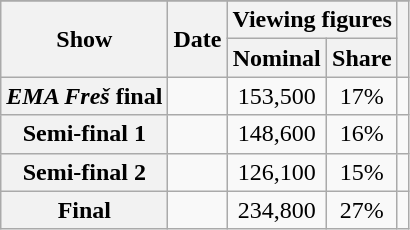<table class="wikitable plainrowheaders sortable" style="text-align:center">
<tr>
</tr>
<tr>
<th scope=col rowspan="2">Show</th>
<th scope=col rowspan="2">Date</th>
<th scope=col colspan="2">Viewing figures</th>
<th scope=col rowspan="2" class="unsortable"></th>
</tr>
<tr>
<th scope=col>Nominal</th>
<th scope=col>Share</th>
</tr>
<tr>
<th scope="row"><em>EMA Freš</em> final</th>
<td></td>
<td>153,500</td>
<td>17%</td>
<td></td>
</tr>
<tr>
<th scope="row">Semi-final 1</th>
<td></td>
<td>148,600</td>
<td>16%</td>
<td></td>
</tr>
<tr>
<th scope="row">Semi-final 2</th>
<td></td>
<td>126,100</td>
<td>15%</td>
<td></td>
</tr>
<tr>
<th scope="row">Final</th>
<td></td>
<td>234,800</td>
<td>27%</td>
<td></td>
</tr>
</table>
